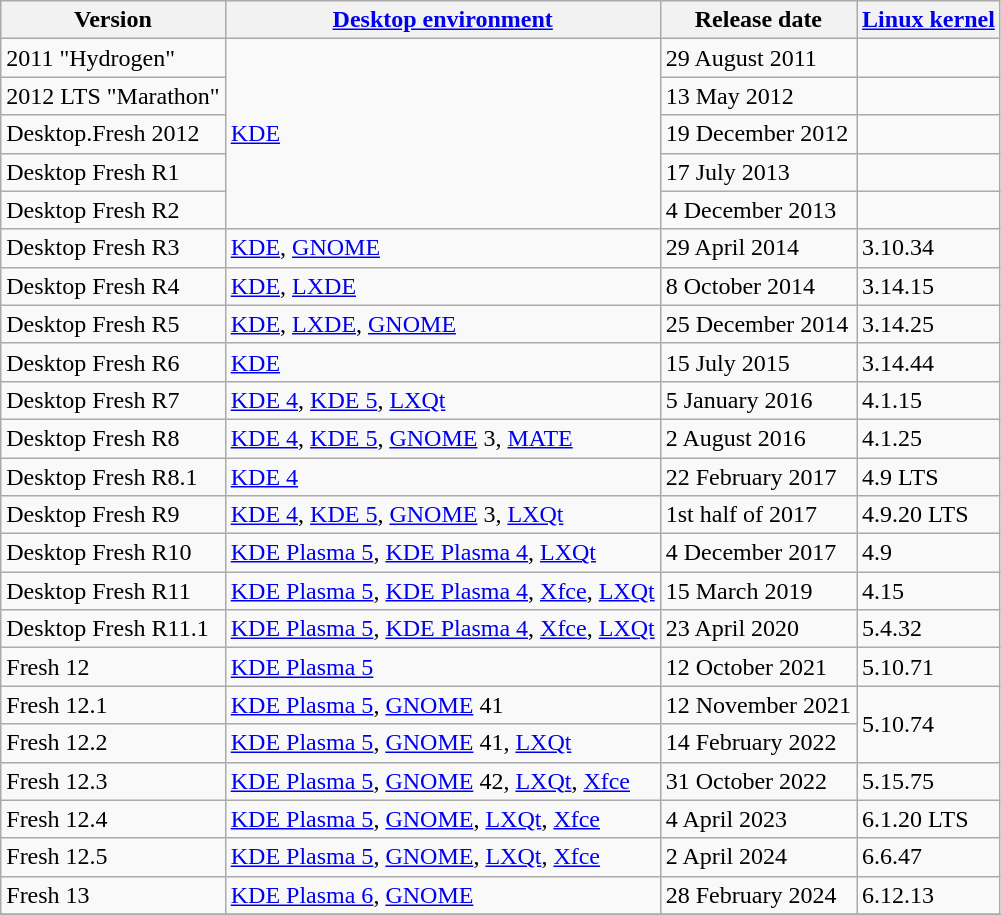<table class="wikitable sortable">
<tr>
<th>Version</th>
<th><a href='#'>Desktop environment</a></th>
<th>Release date</th>
<th><a href='#'>Linux kernel</a></th>
</tr>
<tr>
<td>2011 "Hydrogen"</td>
<td rowspan="5"><a href='#'>KDE</a></td>
<td>29 August 2011</td>
<td></td>
</tr>
<tr>
<td>2012 LTS "Marathon"</td>
<td>13 May 2012</td>
<td></td>
</tr>
<tr>
<td>Desktop.Fresh 2012</td>
<td>19 December 2012</td>
<td></td>
</tr>
<tr>
<td>Desktop Fresh R1</td>
<td>17 July 2013</td>
<td></td>
</tr>
<tr>
<td>Desktop Fresh R2</td>
<td>4 December 2013</td>
<td></td>
</tr>
<tr>
<td>Desktop Fresh R3</td>
<td><a href='#'>KDE</a>, <a href='#'>GNOME</a></td>
<td>29 April 2014</td>
<td>3.10.34</td>
</tr>
<tr>
<td>Desktop Fresh R4</td>
<td><a href='#'>KDE</a>, <a href='#'>LXDE</a></td>
<td>8 October 2014</td>
<td>3.14.15</td>
</tr>
<tr>
<td>Desktop Fresh R5</td>
<td><a href='#'>KDE</a>, <a href='#'>LXDE</a>, <a href='#'>GNOME</a></td>
<td>25 December 2014</td>
<td>3.14.25</td>
</tr>
<tr>
<td>Desktop Fresh R6</td>
<td><a href='#'>KDE</a></td>
<td>15 July 2015</td>
<td>3.14.44</td>
</tr>
<tr>
<td>Desktop Fresh R7</td>
<td><a href='#'>KDE 4</a>, <a href='#'>KDE 5</a>, <a href='#'>LXQt</a></td>
<td>5 January 2016</td>
<td>4.1.15</td>
</tr>
<tr>
<td>Desktop Fresh R8</td>
<td><a href='#'>KDE 4</a>, <a href='#'>KDE 5</a>, <a href='#'>GNOME</a> 3, <a href='#'>MATE</a></td>
<td>2 August 2016</td>
<td>4.1.25</td>
</tr>
<tr>
<td>Desktop Fresh R8.1</td>
<td><a href='#'>KDE 4</a></td>
<td>22 February 2017</td>
<td>4.9 LTS</td>
</tr>
<tr>
<td>Desktop Fresh R9</td>
<td><a href='#'>KDE 4</a>, <a href='#'>KDE 5</a>, <a href='#'>GNOME</a> 3, <a href='#'>LXQt</a></td>
<td>1st half of 2017</td>
<td>4.9.20 LTS</td>
</tr>
<tr>
<td>Desktop Fresh R10</td>
<td><a href='#'>KDE Plasma 5</a>, <a href='#'>KDE Plasma 4</a>, <a href='#'>LXQt</a></td>
<td>4 December 2017</td>
<td>4.9</td>
</tr>
<tr>
<td>Desktop Fresh R11</td>
<td><a href='#'>KDE Plasma 5</a>, <a href='#'>KDE Plasma 4</a>, <a href='#'>Xfce</a>, <a href='#'>LXQt</a></td>
<td>15 March 2019</td>
<td>4.15</td>
</tr>
<tr>
<td>Desktop Fresh R11.1</td>
<td><a href='#'>KDE Plasma 5</a>, <a href='#'>KDE Plasma 4</a>, <a href='#'>Xfce</a>, <a href='#'>LXQt</a></td>
<td>23 April 2020</td>
<td>5.4.32</td>
</tr>
<tr>
<td>Fresh 12</td>
<td><a href='#'>KDE Plasma 5</a></td>
<td>12 October 2021</td>
<td>5.10.71</td>
</tr>
<tr>
<td>Fresh 12.1</td>
<td><a href='#'>KDE Plasma 5</a>, <a href='#'>GNOME</a> 41</td>
<td>12 November 2021</td>
<td rowspan="2">5.10.74</td>
</tr>
<tr>
<td>Fresh 12.2</td>
<td><a href='#'>KDE Plasma 5</a>, <a href='#'>GNOME</a> 41, <a href='#'>LXQt</a></td>
<td>14 February 2022</td>
</tr>
<tr>
<td>Fresh 12.3</td>
<td><a href='#'>KDE Plasma 5</a>, <a href='#'>GNOME</a> 42, <a href='#'>LXQt</a>, <a href='#'>Xfce</a></td>
<td>31 October 2022</td>
<td>5.15.75</td>
</tr>
<tr>
<td>Fresh 12.4</td>
<td><a href='#'>KDE Plasma 5</a>, <a href='#'>GNOME</a>, <a href='#'>LXQt</a>, <a href='#'>Xfce</a></td>
<td>4 April 2023</td>
<td>6.1.20 LTS</td>
</tr>
<tr>
<td>Fresh 12.5</td>
<td><a href='#'>KDE Plasma 5</a>, <a href='#'>GNOME</a>, <a href='#'>LXQt</a>, <a href='#'>Xfce</a></td>
<td>2 April 2024</td>
<td>6.6.47</td>
</tr>
<tr>
<td>Fresh 13</td>
<td><a href='#'>KDE Plasma 6</a>, <a href='#'>GNOME</a></td>
<td>28 February 2024</td>
<td>6.12.13</td>
</tr>
<tr>
</tr>
</table>
